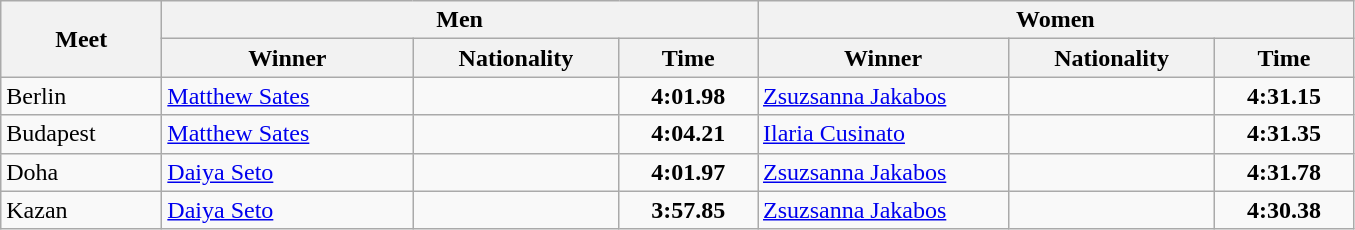<table class="wikitable">
<tr>
<th width=100 rowspan=2>Meet</th>
<th colspan=3>Men</th>
<th colspan=3>Women</th>
</tr>
<tr>
<th width=160>Winner</th>
<th width=130>Nationality</th>
<th width=85>Time</th>
<th width=160>Winner</th>
<th width=130>Nationality</th>
<th width=85>Time</th>
</tr>
<tr>
<td>Berlin</td>
<td><a href='#'>Matthew Sates</a></td>
<td></td>
<td align=center><strong>4:01.98</strong></td>
<td><a href='#'>Zsuzsanna Jakabos</a></td>
<td></td>
<td align=center><strong>4:31.15</strong></td>
</tr>
<tr>
<td>Budapest</td>
<td><a href='#'>Matthew Sates</a></td>
<td></td>
<td align=center><strong>4:04.21</strong></td>
<td><a href='#'>Ilaria Cusinato</a></td>
<td></td>
<td align=center><strong>4:31.35</strong></td>
</tr>
<tr>
<td>Doha</td>
<td><a href='#'>Daiya Seto</a></td>
<td></td>
<td align=center><strong>4:01.97</strong></td>
<td><a href='#'>Zsuzsanna Jakabos</a></td>
<td></td>
<td align=center><strong>4:31.78</strong></td>
</tr>
<tr>
<td>Kazan</td>
<td><a href='#'>Daiya Seto</a></td>
<td></td>
<td align=center><strong>3:57.85</strong></td>
<td><a href='#'>Zsuzsanna Jakabos</a></td>
<td></td>
<td align=center><strong>4:30.38</strong></td>
</tr>
</table>
